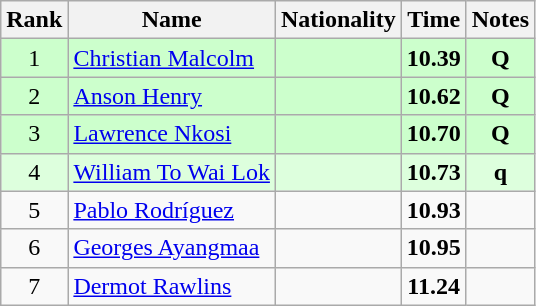<table class="wikitable sortable" style="text-align:center">
<tr>
<th>Rank</th>
<th>Name</th>
<th>Nationality</th>
<th>Time</th>
<th>Notes</th>
</tr>
<tr bgcolor=ccffcc>
<td>1</td>
<td align=left><a href='#'>Christian Malcolm</a></td>
<td align=left></td>
<td><strong>10.39</strong></td>
<td><strong>Q</strong></td>
</tr>
<tr bgcolor=ccffcc>
<td>2</td>
<td align=left><a href='#'>Anson Henry</a></td>
<td align=left></td>
<td><strong>10.62</strong></td>
<td><strong>Q</strong></td>
</tr>
<tr bgcolor=ccffcc>
<td>3</td>
<td align=left><a href='#'>Lawrence Nkosi</a></td>
<td align=left></td>
<td><strong>10.70</strong></td>
<td><strong>Q</strong></td>
</tr>
<tr bgcolor=ddffdd>
<td>4</td>
<td align=left><a href='#'>William To Wai Lok</a></td>
<td align=left></td>
<td><strong>10.73</strong></td>
<td><strong>q</strong></td>
</tr>
<tr>
<td>5</td>
<td align=left><a href='#'>Pablo Rodríguez</a></td>
<td align=left></td>
<td><strong>10.93</strong></td>
<td></td>
</tr>
<tr>
<td>6</td>
<td align=left><a href='#'>Georges Ayangmaa</a></td>
<td align=left></td>
<td><strong>10.95</strong></td>
<td></td>
</tr>
<tr>
<td>7</td>
<td align=left><a href='#'>Dermot Rawlins</a></td>
<td align=left></td>
<td><strong>11.24</strong></td>
<td></td>
</tr>
</table>
